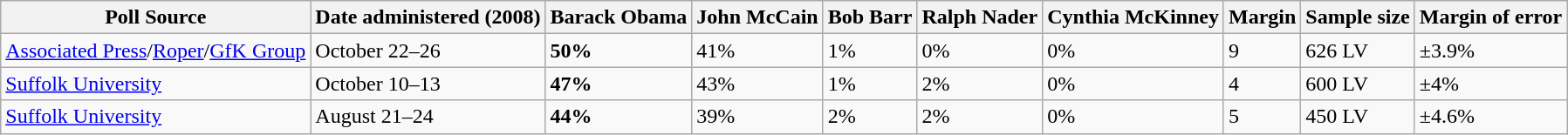<table class="wikitable collapsible">
<tr>
<th>Poll Source</th>
<th>Date administered (2008)</th>
<th>Barack Obama</th>
<th>John McCain</th>
<th>Bob Barr</th>
<th>Ralph Nader</th>
<th>Cynthia McKinney</th>
<th>Margin</th>
<th>Sample size</th>
<th>Margin of error</th>
</tr>
<tr>
<td><a href='#'>Associated Press</a>/<a href='#'>Roper</a>/<a href='#'>GfK Group</a></td>
<td>October 22–26</td>
<td><strong>50%</strong></td>
<td>41%</td>
<td>1%</td>
<td>0%</td>
<td>0%</td>
<td>9</td>
<td>626 LV</td>
<td>±3.9%</td>
</tr>
<tr>
<td><a href='#'>Suffolk University</a></td>
<td>October 10–13</td>
<td><strong>47%</strong></td>
<td>43%</td>
<td>1%</td>
<td>2%</td>
<td>0%</td>
<td>4</td>
<td>600 LV</td>
<td>±4%</td>
</tr>
<tr>
<td><a href='#'>Suffolk University</a></td>
<td>August 21–24</td>
<td><strong>44%</strong></td>
<td>39%</td>
<td>2%</td>
<td>2%</td>
<td>0%</td>
<td>5</td>
<td>450 LV</td>
<td>±4.6%</td>
</tr>
</table>
